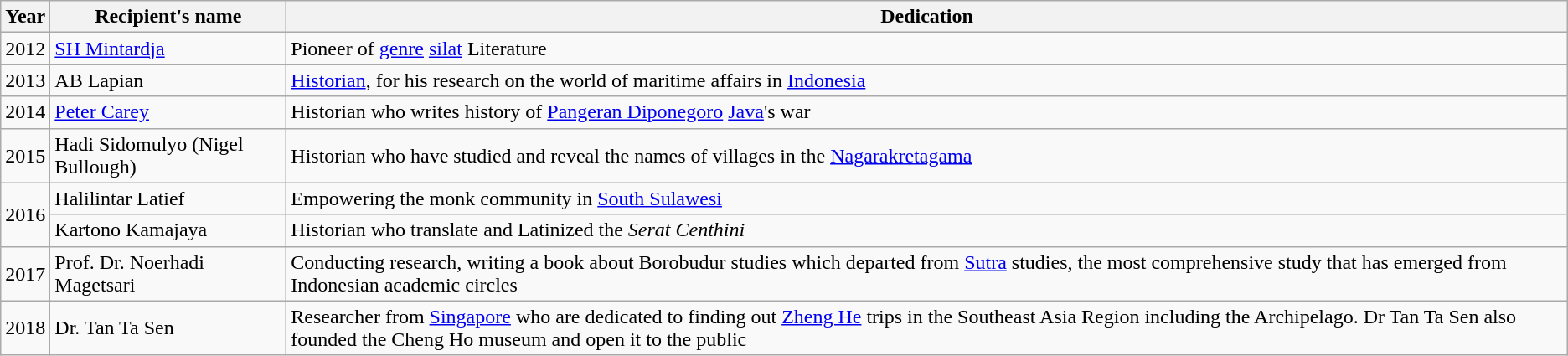<table class="wikitable">
<tr>
<th>Year</th>
<th>Recipient's name</th>
<th>Dedication</th>
</tr>
<tr>
<td>2012</td>
<td><a href='#'>SH Mintardja</a></td>
<td>Pioneer of <a href='#'>genre</a> <a href='#'>silat</a> Literature</td>
</tr>
<tr>
<td>2013</td>
<td>AB Lapian</td>
<td><a href='#'>Historian</a>, for his research on the world of maritime affairs in <a href='#'>Indonesia</a></td>
</tr>
<tr>
<td>2014</td>
<td><a href='#'>Peter Carey</a></td>
<td>Historian who writes history of <a href='#'>Pangeran Diponegoro</a> <a href='#'>Java</a>'s war</td>
</tr>
<tr>
<td>2015</td>
<td>Hadi Sidomulyo (Nigel Bullough)</td>
<td>Historian who have studied and reveal the names of villages in the <a href='#'>Nagarakretagama</a></td>
</tr>
<tr>
<td rowspan=2>2016</td>
<td>Halilintar Latief</td>
<td>Empowering the monk community in <a href='#'>South Sulawesi</a></td>
</tr>
<tr>
<td>Kartono Kamajaya</td>
<td>Historian who translate and Latinized the <em>Serat Centhini</em></td>
</tr>
<tr>
<td>2017</td>
<td>Prof. Dr. Noerhadi Magetsari</td>
<td>Conducting research, writing a book about Borobudur studies which departed from <a href='#'>Sutra</a> studies, the most comprehensive study that has emerged from Indonesian academic circles</td>
</tr>
<tr>
<td>2018</td>
<td>Dr. Tan Ta Sen</td>
<td>Researcher from <a href='#'>Singapore</a> who are dedicated to finding out <a href='#'>Zheng He</a> trips in the Southeast Asia Region including the Archipelago. Dr Tan Ta Sen also founded the Cheng Ho museum and open it to the public</td>
</tr>
</table>
